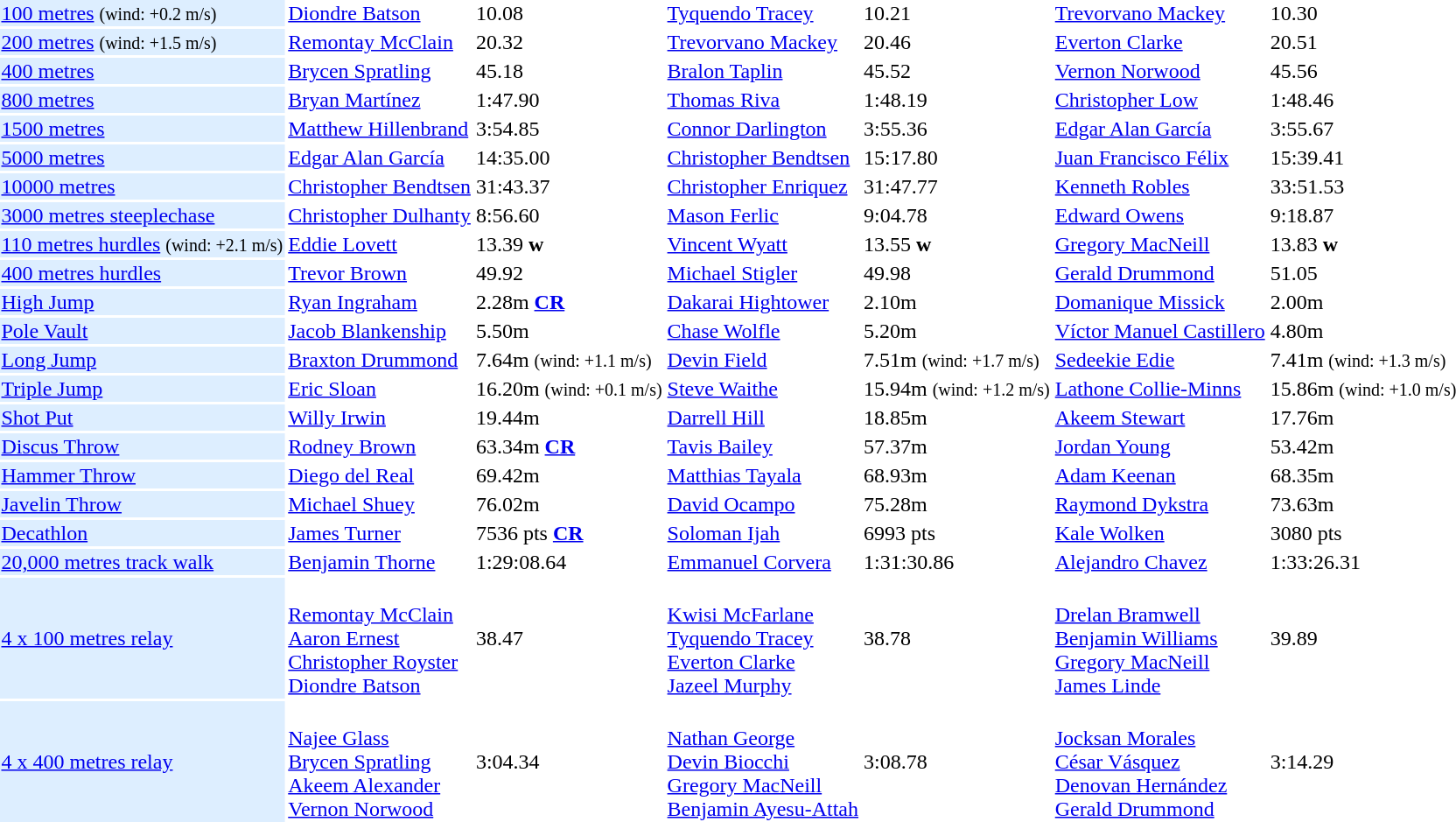<table>
<tr>
<td bgcolor = DDEEFF><a href='#'>100 metres</a> <small>(wind: +0.2 m/s)</small></td>
<td align=left><a href='#'>Diondre Batson</a><br> </td>
<td>10.08</td>
<td align=left><a href='#'>Tyquendo Tracey</a><br> </td>
<td>10.21</td>
<td align=left><a href='#'>Trevorvano Mackey</a><br> </td>
<td>10.30</td>
</tr>
<tr>
<td bgcolor = DDEEFF><a href='#'>200 metres</a> <small>(wind: +1.5 m/s)</small></td>
<td align=left><a href='#'>Remontay McClain</a><br> </td>
<td>20.32</td>
<td align=left><a href='#'>Trevorvano Mackey</a><br> </td>
<td>20.46</td>
<td align=left><a href='#'>Everton Clarke</a><br> </td>
<td>20.51</td>
</tr>
<tr>
<td bgcolor = DDEEFF><a href='#'>400 metres</a></td>
<td align=left><a href='#'>Brycen Spratling</a><br> </td>
<td>45.18</td>
<td align=left><a href='#'>Bralon Taplin</a><br> </td>
<td>45.52</td>
<td align=left><a href='#'>Vernon Norwood</a><br> </td>
<td>45.56</td>
</tr>
<tr>
<td bgcolor = DDEEFF><a href='#'>800 metres</a></td>
<td align=left><a href='#'>Bryan Martínez</a><br> </td>
<td>1:47.90</td>
<td align=left><a href='#'>Thomas Riva</a><br> </td>
<td>1:48.19</td>
<td align=left><a href='#'>Christopher Low</a><br> </td>
<td>1:48.46</td>
</tr>
<tr>
<td bgcolor = DDEEFF><a href='#'>1500 metres</a></td>
<td align=left><a href='#'>Matthew Hillenbrand</a><br> </td>
<td>3:54.85</td>
<td align=left><a href='#'>Connor Darlington</a><br> </td>
<td>3:55.36</td>
<td align=left><a href='#'>Edgar Alan García</a><br> </td>
<td>3:55.67</td>
</tr>
<tr>
<td bgcolor = DDEEFF><a href='#'>5000 metres</a></td>
<td align=left><a href='#'>Edgar Alan García</a><br> </td>
<td>14:35.00</td>
<td align=left><a href='#'>Christopher Bendtsen</a><br> </td>
<td>15:17.80</td>
<td align=left><a href='#'>Juan Francisco Félix</a><br> </td>
<td>15:39.41</td>
</tr>
<tr>
<td bgcolor = DDEEFF><a href='#'>10000 metres</a></td>
<td align=left><a href='#'>Christopher Bendtsen</a><br> </td>
<td>31:43.37</td>
<td align=left><a href='#'>Christopher Enriquez</a><br> </td>
<td>31:47.77</td>
<td align=left><a href='#'>Kenneth Robles</a><br> </td>
<td>33:51.53</td>
</tr>
<tr>
<td bgcolor = DDEEFF><a href='#'>3000 metres steeplechase</a></td>
<td align=left><a href='#'>Christopher Dulhanty</a><br> </td>
<td>8:56.60</td>
<td align=left><a href='#'>Mason Ferlic</a><br> </td>
<td>9:04.78</td>
<td align=left><a href='#'>Edward Owens</a><br> </td>
<td>9:18.87</td>
</tr>
<tr>
<td bgcolor = DDEEFF><a href='#'>110 metres hurdles</a> <small>(wind: +2.1 m/s)</small></td>
<td align=left><a href='#'>Eddie Lovett</a><br> </td>
<td>13.39 <strong>w</strong></td>
<td align=left><a href='#'>Vincent Wyatt</a><br> </td>
<td>13.55 <strong>w</strong></td>
<td align=left><a href='#'>Gregory MacNeill</a><br> </td>
<td>13.83 <strong>w</strong></td>
</tr>
<tr>
<td bgcolor = DDEEFF><a href='#'>400 metres hurdles</a></td>
<td align=left><a href='#'>Trevor Brown</a><br> </td>
<td>49.92</td>
<td align=left><a href='#'>Michael Stigler</a><br> </td>
<td>49.98</td>
<td align=left><a href='#'>Gerald Drummond</a><br> </td>
<td>51.05</td>
</tr>
<tr>
<td bgcolor = DDEEFF><a href='#'>High Jump</a></td>
<td align=left><a href='#'>Ryan Ingraham</a><br> </td>
<td>2.28m <a href='#'><strong>CR</strong></a></td>
<td align=left><a href='#'>Dakarai Hightower</a><br> </td>
<td>2.10m</td>
<td align=left><a href='#'>Domanique Missick</a><br> </td>
<td>2.00m</td>
</tr>
<tr>
<td bgcolor = DDEEFF><a href='#'>Pole Vault</a></td>
<td align=left><a href='#'>Jacob Blankenship</a><br> </td>
<td>5.50m</td>
<td align=left><a href='#'>Chase Wolfle</a><br> </td>
<td>5.20m</td>
<td align=left><a href='#'>Víctor Manuel Castillero</a><br> </td>
<td>4.80m</td>
</tr>
<tr>
<td bgcolor = DDEEFF><a href='#'>Long Jump</a></td>
<td align=left><a href='#'>Braxton Drummond</a><br> </td>
<td>7.64m <small>(wind: +1.1 m/s)</small></td>
<td align=left><a href='#'>Devin Field</a><br> </td>
<td>7.51m <small>(wind: +1.7 m/s)</small></td>
<td align=left><a href='#'>Sedeekie Edie</a><br> </td>
<td>7.41m <small>(wind: +1.3 m/s)</small></td>
</tr>
<tr>
<td bgcolor = DDEEFF><a href='#'>Triple Jump</a></td>
<td align=left><a href='#'>Eric Sloan</a><br> </td>
<td>16.20m <small>(wind: +0.1 m/s)</small></td>
<td align=left><a href='#'>Steve Waithe</a><br> </td>
<td>15.94m <small>(wind: +1.2 m/s)</small></td>
<td align=left><a href='#'>Lathone Collie-Minns</a><br> </td>
<td>15.86m <small>(wind: +1.0 m/s)</small></td>
</tr>
<tr>
<td bgcolor = DDEEFF><a href='#'>Shot Put</a></td>
<td align=left><a href='#'>Willy Irwin</a><br> </td>
<td>19.44m</td>
<td align=left><a href='#'>Darrell Hill</a><br> </td>
<td>18.85m</td>
<td align=left><a href='#'>Akeem Stewart</a><br> </td>
<td>17.76m</td>
</tr>
<tr>
<td bgcolor = DDEEFF><a href='#'>Discus Throw</a></td>
<td align=left><a href='#'>Rodney Brown</a><br> </td>
<td>63.34m <a href='#'><strong>CR</strong></a></td>
<td align=left><a href='#'>Tavis Bailey</a><br> </td>
<td>57.37m</td>
<td align=left><a href='#'>Jordan Young</a><br> </td>
<td>53.42m</td>
</tr>
<tr>
<td bgcolor = DDEEFF><a href='#'>Hammer Throw</a></td>
<td align=left><a href='#'>Diego del Real</a><br> </td>
<td>69.42m</td>
<td align=left><a href='#'>Matthias Tayala</a><br> </td>
<td>68.93m</td>
<td align=left><a href='#'>Adam Keenan</a><br> </td>
<td>68.35m</td>
</tr>
<tr>
<td bgcolor = DDEEFF><a href='#'>Javelin Throw</a></td>
<td align=left><a href='#'>Michael Shuey</a><br> </td>
<td>76.02m</td>
<td align=left><a href='#'>David Ocampo</a><br> </td>
<td>75.28m</td>
<td align=left><a href='#'>Raymond Dykstra</a><br> </td>
<td>73.63m</td>
</tr>
<tr>
<td bgcolor = DDEEFF><a href='#'>Decathlon</a></td>
<td align=left><a href='#'>James Turner</a><br> </td>
<td>7536 pts <a href='#'><strong>CR</strong></a></td>
<td align=left><a href='#'>Soloman Ijah</a><br> </td>
<td>6993 pts</td>
<td align=left><a href='#'>Kale Wolken</a><br> </td>
<td>3080 pts</td>
</tr>
<tr>
<td bgcolor = DDEEFF><a href='#'>20,000 metres track walk</a></td>
<td align=left><a href='#'>Benjamin Thorne</a><br> </td>
<td>1:29:08.64</td>
<td align=left><a href='#'>Emmanuel Corvera</a><br> </td>
<td>1:31:30.86</td>
<td align=left><a href='#'>Alejandro Chavez</a><br> </td>
<td>1:33:26.31</td>
</tr>
<tr>
<td bgcolor = DDEEFF><a href='#'>4 x 100 metres relay</a></td>
<td> <br><a href='#'>Remontay McClain</a><br><a href='#'>Aaron Ernest</a><br><a href='#'>Christopher Royster</a><br><a href='#'>Diondre Batson</a></td>
<td>38.47</td>
<td> <br><a href='#'>Kwisi McFarlane</a><br><a href='#'>Tyquendo Tracey</a><br><a href='#'>Everton Clarke</a><br><a href='#'>Jazeel Murphy</a></td>
<td>38.78</td>
<td> <br><a href='#'>Drelan Bramwell</a><br><a href='#'>Benjamin Williams</a><br><a href='#'>Gregory MacNeill</a><br><a href='#'>James Linde</a></td>
<td>39.89</td>
</tr>
<tr>
<td bgcolor = DDEEFF><a href='#'>4 x 400 metres relay</a></td>
<td> <br><a href='#'>Najee Glass</a><br><a href='#'>Brycen Spratling</a><br><a href='#'>Akeem Alexander</a><br><a href='#'>Vernon Norwood</a></td>
<td>3:04.34</td>
<td> <br><a href='#'>Nathan George</a><br><a href='#'>Devin Biocchi</a><br><a href='#'>Gregory MacNeill</a><br><a href='#'>Benjamin Ayesu-Attah</a></td>
<td>3:08.78</td>
<td> <br><a href='#'>Jocksan Morales</a><br><a href='#'>César Vásquez</a><br><a href='#'>Denovan Hernández</a><br><a href='#'>Gerald Drummond</a></td>
<td>3:14.29</td>
</tr>
</table>
